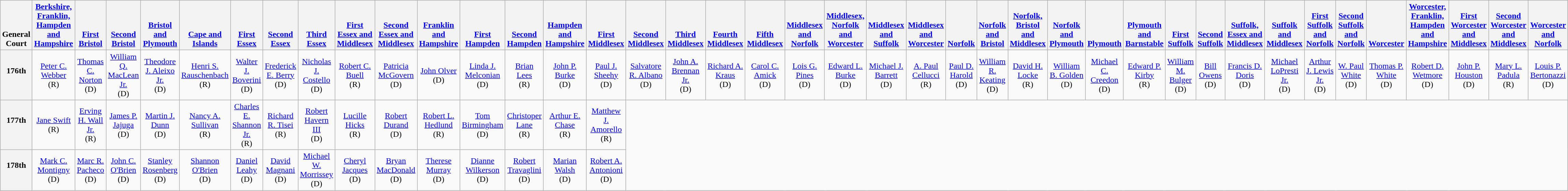<table class="wikitable" style="text-align:center">
<tr valign=bottom>
<th>General Court</th>
<th><a href='#'>Berkshire, Franklin, Hampden and Hampshire</a></th>
<th><a href='#'>First Bristol</a></th>
<th><a href='#'>Second Bristol</a></th>
<th><a href='#'>Bristol and Plymouth</a></th>
<th><a href='#'>Cape and Islands</a></th>
<th><a href='#'>First Essex</a></th>
<th><a href='#'>Second Essex</a></th>
<th><a href='#'>Third Essex</a></th>
<th><a href='#'>First Essex and Middlesex</a></th>
<th><a href='#'>Second Essex and Middlesex</a></th>
<th><a href='#'>Franklin and Hampshire</a></th>
<th><a href='#'>First Hampden</a></th>
<th><a href='#'>Second Hampden</a></th>
<th><a href='#'>Hampden and Hampshire</a></th>
<th><a href='#'>First Middlesex</a></th>
<th><a href='#'>Second Middlesex</a></th>
<th><a href='#'>Third Middlesex</a></th>
<th><a href='#'>Fourth Middlesex</a></th>
<th><a href='#'>Fifth Middlesex</a></th>
<th><a href='#'>Middlesex and Norfolk</a></th>
<th><a href='#'>Middlesex, Norfolk and Worcester</a></th>
<th><a href='#'>Middlesex and Suffolk</a></th>
<th><a href='#'>Middlesex and Worcester</a></th>
<th><a href='#'>Norfolk</a></th>
<th><a href='#'>Norfolk and Bristol</a></th>
<th><a href='#'>Norfolk, Bristol and Middlesex</a></th>
<th><a href='#'>Norfolk and Plymouth</a></th>
<th><a href='#'>Plymouth</a></th>
<th><a href='#'>Plymouth and Barnstable</a></th>
<th><a href='#'>First Suffolk</a></th>
<th><a href='#'>Second Suffolk</a></th>
<th><a href='#'>Suffolk, Essex and Middlesex</a></th>
<th><a href='#'>Suffolk and Middlesex</a></th>
<th><a href='#'>First Suffolk and Norfolk</a></th>
<th><a href='#'>Second Suffolk and Norfolk</a></th>
<th><a href='#'>Worcester</a></th>
<th><a href='#'>Worcester, Franklin, Hampden and Hampshire</a></th>
<th><a href='#'>First Worcester and Middlesex</a></th>
<th><a href='#'>Second Worcester and Middlesex</a></th>
<th><a href='#'>Worcester and Norfolk</a></th>
</tr>
<tr>
<th>176th<br><br></th>
<td><a href='#'>Peter C. Webber</a><br>(R)</td>
<td><a href='#'>Thomas C. Norton</a><br>(D)</td>
<td><a href='#'>William Q. MacLean Jr.</a><br>(D)</td>
<td><a href='#'>Theodore J. Aleixo Jr.</a><br>(D)</td>
<td><a href='#'>Henri S. Rauschenbach</a><br>(R)</td>
<td><a href='#'>Walter J. Boverini</a><br>(D)</td>
<td><a href='#'>Frederick E. Berry</a><br>(D)</td>
<td><a href='#'>Nicholas J. Costello</a><br>(D)</td>
<td><a href='#'>Robert C. Buell</a><br>(R)</td>
<td><a href='#'>Patricia McGovern</a><br>(D)</td>
<td><a href='#'>John Olver</a><br>(D)</td>
<td><a href='#'>Linda J. Melconian</a><br>(D)</td>
<td><a href='#'>Brian Lees</a><br>(R)</td>
<td><a href='#'>John P. Burke</a><br>(D)</td>
<td><a href='#'>Paul J. Sheehy</a><br>(D)</td>
<td><a href='#'>Salvatore R. Albano</a><br>(D)</td>
<td><a href='#'>John A. Brennan Jr.</a><br>(D)</td>
<td><a href='#'>Richard A. Kraus</a><br>(D)</td>
<td><a href='#'>Carol C. Amick</a><br>(D)</td>
<td><a href='#'>Lois G. Pines</a><br>(D)</td>
<td><a href='#'>Edward L. Burke</a><br>(D)</td>
<td><a href='#'>Michael J. Barrett</a><br>(D)</td>
<td><a href='#'>A. Paul Cellucci</a><br>(R)</td>
<td><a href='#'>Paul D. Harold</a><br>(D)</td>
<td><a href='#'>William R. Keating</a><br>(D)</td>
<td><a href='#'>David H. Locke</a><br>(R)</td>
<td><a href='#'>William B. Golden</a><br>(D)</td>
<td><a href='#'>Michael C. Creedon</a><br>(D)</td>
<td><a href='#'>Edward P. Kirby</a><br>(R)</td>
<td><a href='#'>William M. Bulger</a><br>(D)</td>
<td><a href='#'>Bill Owens</a><br>(D)</td>
<td><a href='#'>Francis D. Doris</a><br>(D)</td>
<td><a href='#'>Michael LoPresti Jr.</a><br>(D)</td>
<td><a href='#'>Arthur J. Lewis Jr.</a><br>(D)</td>
<td><a href='#'>W. Paul White</a><br>(D)</td>
<td><a href='#'>Thomas P. White</a><br>(D)</td>
<td><a href='#'>Robert D. Wetmore</a><br>(D)</td>
<td><a href='#'>John P. Houston</a><br>(D)</td>
<td><a href='#'>Mary L. Padula</a><br>(R)</td>
<td><a href='#'>Louis P. Bertonazzi</a><br>(D)</td>
</tr>
<tr>
<th>177th<br><br></th>
<td><a href='#'>Jane Swift</a><br>(R)</td>
<td><a href='#'>Erving H. Wall Jr.</a><br>(R)</td>
<td><a href='#'>James P. Jajuga</a><br>(D)</td>
<td><a href='#'>Martin J. Dunn</a><br>(D)</td>
<td><a href='#'>Nancy A. Sullivan</a><br>(R)</td>
<td><a href='#'>Charles E. Shannon Jr.</a><br>(R)</td>
<td><a href='#'>Richard R. Tisei</a><br>(R)</td>
<td><a href='#'>Robert Havern III</a><br>(D)</td>
<td><a href='#'>Lucille Hicks</a><br>(R)</td>
<td><a href='#'>Robert Durand</a><br>(D)</td>
<td><a href='#'>Robert L. Hedlund</a><br>(R)</td>
<td><a href='#'>Tom Birmingham</a><br>(D)</td>
<td><a href='#'>Christoper Lane</a><br>(R)</td>
<td><a href='#'>Arthur E. Chase</a><br>(R)</td>
<td><a href='#'>Matthew J. Amorello</a><br>(R)</td>
</tr>
<tr>
<th>178th<br><br></th>
<td><a href='#'>Mark C. Montigny</a><br>(D)</td>
<td><a href='#'>Marc R. Pacheco</a><br>(D)</td>
<td><a href='#'>John C. O'Brien</a><br>(D)</td>
<td><a href='#'>Stanley Rosenberg</a><br>(D)</td>
<td><a href='#'>Shannon O'Brien</a><br>(D)</td>
<td><a href='#'>Daniel Leahy</a><br>(D)</td>
<td><a href='#'>David Magnani</a><br>(D)</td>
<td><a href='#'>Michael W. Morrissey</a><br>(D)</td>
<td><a href='#'>Cheryl Jacques</a><br>(D)</td>
<td><a href='#'>Bryan MacDonald</a><br>(D)</td>
<td><a href='#'>Therese Murray</a><br>(D)</td>
<td><a href='#'>Dianne Wilkerson</a><br>(D)</td>
<td><a href='#'>Robert Travaglini</a><br>(D)</td>
<td><a href='#'>Marian Walsh</a><br>(D)</td>
<td><a href='#'>Robert A. Antonioni</a><br>(D)</td>
</tr>
</table>
